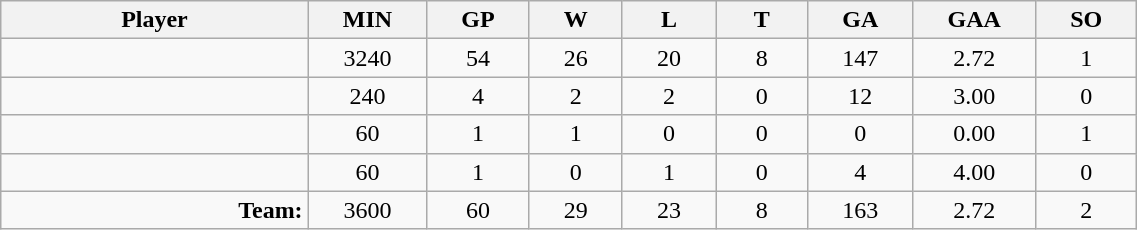<table class="wikitable sortable" width="60%">
<tr>
<th bgcolor="#DDDDFF" width="10%">Player</th>
<th width="3%" bgcolor="#DDDDFF" title="Minutes played">MIN</th>
<th width="3%" bgcolor="#DDDDFF" title="Games played in">GP</th>
<th width="3%" bgcolor="#DDDDFF" title="Wins">W</th>
<th width="3%" bgcolor="#DDDDFF"title="Losses">L</th>
<th width="3%" bgcolor="#DDDDFF" title="Ties">T</th>
<th width="3%" bgcolor="#DDDDFF" title="Goals against">GA</th>
<th width="3%" bgcolor="#DDDDFF" title="Goals against average">GAA</th>
<th width="3%" bgcolor="#DDDDFF"title="Shut-outs">SO</th>
</tr>
<tr align="center">
<td align="right"></td>
<td>3240</td>
<td>54</td>
<td>26</td>
<td>20</td>
<td>8</td>
<td>147</td>
<td>2.72</td>
<td>1</td>
</tr>
<tr align="center">
<td align="right"></td>
<td>240</td>
<td>4</td>
<td>2</td>
<td>2</td>
<td>0</td>
<td>12</td>
<td>3.00</td>
<td>0</td>
</tr>
<tr align="center">
<td align="right"></td>
<td>60</td>
<td>1</td>
<td>1</td>
<td>0</td>
<td>0</td>
<td>0</td>
<td>0.00</td>
<td>1</td>
</tr>
<tr align="center">
<td align="right"></td>
<td>60</td>
<td>1</td>
<td>0</td>
<td>1</td>
<td>0</td>
<td>4</td>
<td>4.00</td>
<td>0</td>
</tr>
<tr align="center">
<td align="right"><strong>Team:</strong></td>
<td>3600</td>
<td>60</td>
<td>29</td>
<td>23</td>
<td>8</td>
<td>163</td>
<td>2.72</td>
<td>2</td>
</tr>
</table>
